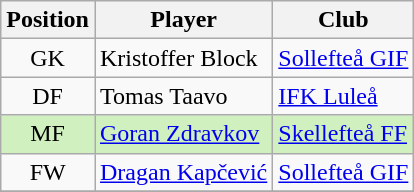<table class="wikitable" style="text-align:center; float:left; margin-right:1em;">
<tr>
<th>Position</th>
<th>Player</th>
<th>Club</th>
</tr>
<tr>
<td>GK</td>
<td align="left"> Kristoffer Block</td>
<td align="left"><a href='#'>Sollefteå GIF</a></td>
</tr>
<tr>
<td>DF</td>
<td align="left"> Tomas Taavo</td>
<td align="left"><a href='#'>IFK Luleå</a></td>
</tr>
<tr bgcolor=#D0F0C0>
<td>MF</td>
<td align="left"> <a href='#'>Goran Zdravkov</a></td>
<td align="left"><a href='#'>Skellefteå FF</a></td>
</tr>
<tr>
<td>FW</td>
<td align="left"> <a href='#'>Dragan Kapčević</a></td>
<td align="left"><a href='#'>Sollefteå GIF</a></td>
</tr>
<tr>
</tr>
</table>
